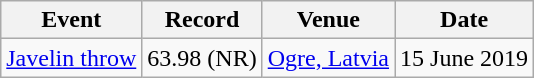<table class="wikitable">
<tr>
<th>Event</th>
<th>Record</th>
<th>Venue</th>
<th>Date</th>
</tr>
<tr>
<td><a href='#'>Javelin throw</a></td>
<td>63.98 (NR)</td>
<td><a href='#'>Ogre, Latvia</a></td>
<td>15 June 2019</td>
</tr>
</table>
